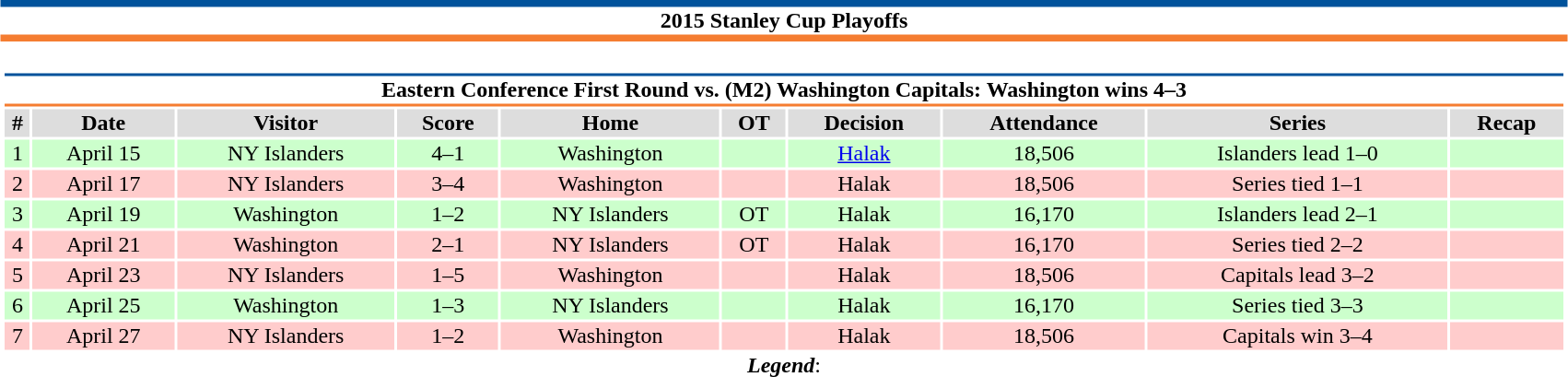<table class="toccolours" width=90% style="clear:both; margin:1.5em auto; text-align:center;">
<tr>
<th colspan=11 style="background:#FFFFFF; border-top:#00529B 5px solid; border-bottom:#F57D31 5px solid;">2015 Stanley Cup Playoffs</th>
</tr>
<tr>
<td colspan=10><br><table class="toccolours collapsible collapsed" width=100%>
<tr>
<th colspan=10 style="background:#FFFFFF; border-top:#00529B 2px solid; border-bottom:#F57D31 2px solid;">Eastern Conference First Round vs. (M2) Washington Capitals: Washington wins 4–3</th>
</tr>
<tr align="center" bgcolor="#dddddd">
<th>#</th>
<th>Date</th>
<th>Visitor</th>
<th>Score</th>
<th>Home</th>
<th>OT</th>
<th>Decision</th>
<th>Attendance</th>
<th>Series</th>
<th>Recap</th>
</tr>
<tr style="text-align:center; background:#cfc;">
<td>1</td>
<td>April 15</td>
<td>NY Islanders</td>
<td>4–1</td>
<td>Washington</td>
<td></td>
<td><a href='#'>Halak</a></td>
<td>18,506</td>
<td>Islanders lead 1–0</td>
<td></td>
</tr>
<tr style="text-align:center; background:#fcc;">
<td>2</td>
<td>April 17</td>
<td>NY Islanders</td>
<td>3–4</td>
<td>Washington</td>
<td></td>
<td>Halak</td>
<td>18,506</td>
<td>Series tied 1–1</td>
<td></td>
</tr>
<tr style="text-align:center; background:#cfc;">
<td>3</td>
<td>April 19</td>
<td>Washington</td>
<td>1–2</td>
<td>NY Islanders</td>
<td>OT</td>
<td>Halak</td>
<td>16,170</td>
<td>Islanders lead 2–1</td>
<td></td>
</tr>
<tr style="text-align:center; background:#fcc;">
<td>4</td>
<td>April 21</td>
<td>Washington</td>
<td>2–1</td>
<td>NY Islanders</td>
<td>OT</td>
<td>Halak</td>
<td>16,170</td>
<td>Series tied 2–2</td>
<td></td>
</tr>
<tr style="text-align:center; background:#fcc;">
<td>5</td>
<td>April 23</td>
<td>NY Islanders</td>
<td>1–5</td>
<td>Washington</td>
<td></td>
<td>Halak</td>
<td>18,506</td>
<td>Capitals lead 3–2</td>
<td></td>
</tr>
<tr style="text-align:center; background:#cfc;">
<td>6</td>
<td>April 25</td>
<td>Washington</td>
<td>1–3</td>
<td>NY Islanders</td>
<td></td>
<td>Halak</td>
<td>16,170</td>
<td>Series tied 3–3</td>
<td></td>
</tr>
<tr style="text-align:center; background:#fcc;">
<td>7</td>
<td>April 27</td>
<td>NY Islanders</td>
<td>1–2</td>
<td>Washington</td>
<td></td>
<td>Halak</td>
<td>18,506</td>
<td>Capitals win 3–4</td>
<td></td>
</tr>
</table>
<strong><em>Legend</em></strong>:

</td>
</tr>
</table>
